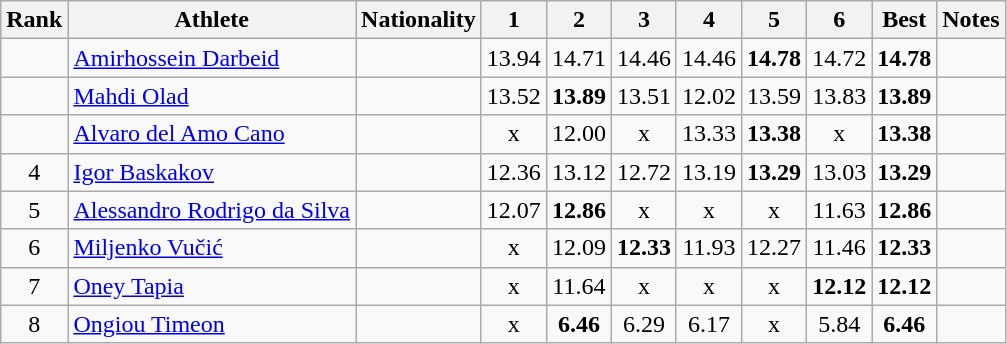<table class="wikitable sortable" style="text-align:center">
<tr>
<th>Rank</th>
<th>Athlete</th>
<th>Nationality</th>
<th>1</th>
<th>2</th>
<th>3</th>
<th>4</th>
<th>5</th>
<th>6</th>
<th>Best</th>
<th>Notes</th>
</tr>
<tr>
<td></td>
<td align="left"><a href='#'>Amirhossein Darbeid</a></td>
<td align="left"></td>
<td>13.94</td>
<td>14.71</td>
<td>14.46</td>
<td>14.46</td>
<td><strong>14.78</strong></td>
<td>14.72</td>
<td><strong>14.78</strong></td>
<td></td>
</tr>
<tr>
<td></td>
<td align="left"><a href='#'>Mahdi Olad</a></td>
<td align="left"></td>
<td>13.52</td>
<td><strong>13.89</strong></td>
<td>13.51</td>
<td>12.02</td>
<td>13.59</td>
<td>13.83</td>
<td><strong>13.89</strong></td>
<td></td>
</tr>
<tr>
<td></td>
<td align="left"><a href='#'>Alvaro del Amo Cano</a></td>
<td align="left"></td>
<td>x</td>
<td>12.00</td>
<td>x</td>
<td>13.33</td>
<td><strong>13.38</strong></td>
<td>x</td>
<td><strong>13.38</strong></td>
<td></td>
</tr>
<tr>
<td>4</td>
<td align="left"><a href='#'>Igor Baskakov</a></td>
<td align="left"></td>
<td>12.36</td>
<td>13.12</td>
<td>12.72</td>
<td>13.19</td>
<td><strong>13.29</strong></td>
<td>13.03</td>
<td><strong>13.29</strong></td>
<td></td>
</tr>
<tr>
<td>5</td>
<td align="left"><a href='#'>Alessandro Rodrigo da Silva</a></td>
<td align="left"></td>
<td>12.07</td>
<td><strong>12.86</strong></td>
<td>x</td>
<td>x</td>
<td>x</td>
<td>11.63</td>
<td><strong>12.86</strong></td>
<td></td>
</tr>
<tr>
<td>6</td>
<td align="left"><a href='#'>Miljenko Vučić</a></td>
<td align="left"></td>
<td>x</td>
<td>12.09</td>
<td><strong>12.33</strong></td>
<td>11.93</td>
<td>12.27</td>
<td>11.46</td>
<td><strong>12.33</strong></td>
<td></td>
</tr>
<tr>
<td>7</td>
<td align="left"><a href='#'>Oney Tapia</a></td>
<td align="left"></td>
<td>x</td>
<td>11.64</td>
<td>x</td>
<td>x</td>
<td>x</td>
<td><strong>12.12</strong></td>
<td><strong>12.12</strong></td>
<td></td>
</tr>
<tr>
<td>8</td>
<td align="left"><a href='#'>Ongiou Timeon</a></td>
<td align="left"></td>
<td>x</td>
<td><strong>6.46</strong></td>
<td>6.29</td>
<td>6.17</td>
<td>x</td>
<td>5.84</td>
<td><strong>6.46</strong></td>
<td></td>
</tr>
</table>
